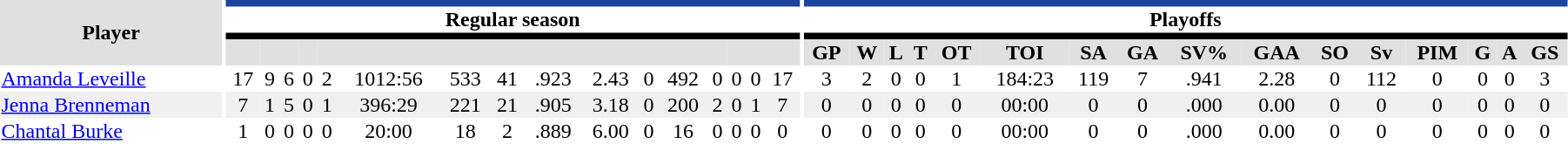<table border="0" cellpadding="1" cellspacing="0" style="text-align:center; width: 95%;">
<tr>
<th rowspan="2" bgcolor="#e0e0e0">Player</th>
<th rowspan="5"></th>
<th colspan="16" style="background:#fff; border-top:#1C449C 5px solid; border-bottom:black 5px solid;">Regular season</th>
<th rowspan="5" bgcolor="#fff"></th>
<th colspan="16" style="background:#fff; border-top:#1C449C 5px solid; border-bottom:black 5px solid;">Playoffs</th>
</tr>
<tr bgcolor="#e0e0e0">
<th></th>
<th></th>
<th></th>
<th></th>
<th></th>
<th></th>
<th></th>
<th></th>
<th></th>
<th></th>
<th></th>
<th></th>
<th></th>
<th></th>
<th></th>
<th></th>
<th>GP</th>
<th>W</th>
<th>L</th>
<th>T</th>
<th>OT</th>
<th>TOI</th>
<th>SA</th>
<th>GA</th>
<th>SV%</th>
<th>GAA</th>
<th>SO</th>
<th>Sv</th>
<th>PIM</th>
<th>G</th>
<th>A</th>
<th>GS</th>
</tr>
<tr>
<td style="text-align:left;"><a href='#'>Amanda Leveille</a></td>
<td>17</td>
<td>9</td>
<td>6</td>
<td>0</td>
<td>2</td>
<td>1012:56</td>
<td>533</td>
<td>41</td>
<td>.923</td>
<td>2.43</td>
<td>0</td>
<td>492</td>
<td>0</td>
<td>0</td>
<td>0</td>
<td>17</td>
<td>3</td>
<td>2</td>
<td>0</td>
<td>0</td>
<td>1</td>
<td>184:23</td>
<td>119</td>
<td>7</td>
<td>.941</td>
<td>2.28</td>
<td>0</td>
<td>112</td>
<td>0</td>
<td>0</td>
<td>0</td>
<td>3</td>
</tr>
<tr bgcolor="#f0f0f0">
<td style="text-align:left;"><a href='#'>Jenna Brenneman</a></td>
<td>7</td>
<td>1</td>
<td>5</td>
<td>0</td>
<td>1</td>
<td>396:29</td>
<td>221</td>
<td>21</td>
<td>.905</td>
<td>3.18</td>
<td>0</td>
<td>200</td>
<td>2</td>
<td>0</td>
<td>1</td>
<td>7</td>
<td>0</td>
<td>0</td>
<td>0</td>
<td>0</td>
<td>0</td>
<td>00:00</td>
<td>0</td>
<td>0</td>
<td>.000</td>
<td>0.00</td>
<td>0</td>
<td>0</td>
<td>0</td>
<td>0</td>
<td>0</td>
<td>0</td>
</tr>
<tr>
<td style="text-align:left;"><a href='#'>Chantal Burke</a></td>
<td>1</td>
<td>0</td>
<td>0</td>
<td>0</td>
<td>0</td>
<td>20:00</td>
<td>18</td>
<td>2</td>
<td>.889</td>
<td>6.00</td>
<td>0</td>
<td>16</td>
<td>0</td>
<td>0</td>
<td>0</td>
<td>0</td>
<td>0</td>
<td>0</td>
<td>0</td>
<td>0</td>
<td>0</td>
<td>00:00</td>
<td>0</td>
<td>0</td>
<td>.000</td>
<td>0.00</td>
<td>0</td>
<td>0</td>
<td>0</td>
<td>0</td>
<td>0</td>
<td>0</td>
</tr>
</table>
